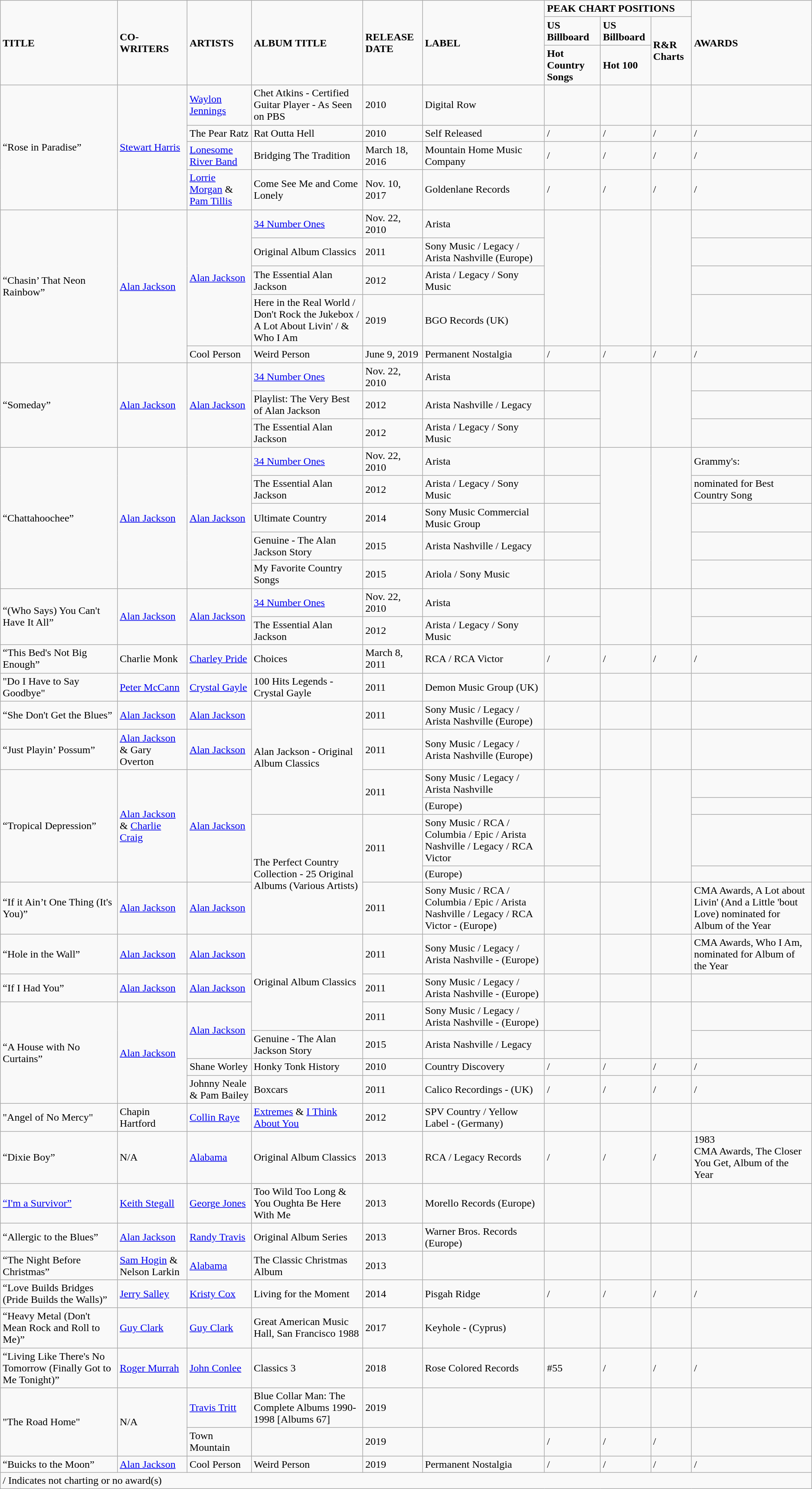<table class="wikitable">
<tr>
<td rowspan="3"><strong>TITLE</strong></td>
<td rowspan="3"><strong>CO-WRITERS</strong></td>
<td rowspan="3"><strong>ARTISTS</strong></td>
<td rowspan="3"><strong>ALBUM TITLE</strong></td>
<td rowspan="3"><strong>RELEASE DATE</strong></td>
<td rowspan="3"><strong>LABEL</strong></td>
<td colspan="3"><strong>PEAK CHART POSITIONS</strong></td>
<td rowspan="3"><strong>AWARDS</strong></td>
</tr>
<tr>
<td><strong>US  Billboard</strong></td>
<td><strong>US Billboard</strong></td>
<td rowspan="2"><strong>R&R Charts</strong></td>
</tr>
<tr>
<td><strong>Hot  Country Songs</strong></td>
<td><strong>Hot 100</strong></td>
</tr>
<tr>
<td rowspan="4">“Rose  in Paradise”</td>
<td rowspan="4"><a href='#'>Stewart Harris</a></td>
<td><a href='#'>Waylon Jennings</a></td>
<td>Chet Atkins - Certified Guitar  Player - As Seen on PBS</td>
<td>2010</td>
<td>Digital Row</td>
<td></td>
<td></td>
<td></td>
<td></td>
</tr>
<tr>
<td>The Pear Ratz</td>
<td>Rat Outta Hell</td>
<td>2010</td>
<td>Self Released</td>
<td>/</td>
<td>/</td>
<td>/</td>
<td>/</td>
</tr>
<tr>
<td><a href='#'>Lonesome River Band</a></td>
<td>Bridging The Tradition</td>
<td>March 18, 2016</td>
<td>Mountain Home Music Company</td>
<td>/</td>
<td>/</td>
<td>/</td>
<td>/</td>
</tr>
<tr>
<td><a href='#'>Lorrie Morgan</a> & <a href='#'>Pam Tillis</a></td>
<td>Come See Me and Come Lonely</td>
<td>Nov. 10, 2017</td>
<td>Goldenlane Records</td>
<td>/</td>
<td>/</td>
<td>/</td>
<td>/</td>
</tr>
<tr>
<td rowspan="5">“Chasin’  That Neon Rainbow”</td>
<td rowspan="5"><a href='#'>Alan Jackson</a></td>
<td rowspan="4"><a href='#'>Alan Jackson</a></td>
<td><a href='#'>34 Number Ones</a></td>
<td>Nov. 22, 2010</td>
<td>Arista</td>
<td rowspan="4"></td>
<td rowspan="4"></td>
<td rowspan="4"></td>
<td></td>
</tr>
<tr>
<td>Original Album Classics</td>
<td>2011</td>
<td>Sony Music / Legacy / Arista  Nashville (Europe)</td>
<td></td>
</tr>
<tr>
<td>The Essential Alan Jackson</td>
<td>2012</td>
<td>Arista / Legacy / Sony  Music</td>
<td></td>
</tr>
<tr>
<td>Here in  the Real World / Don't Rock the Jukebox / A Lot About Livin' / & Who I Am</td>
<td>2019</td>
<td>BGO Records (UK)</td>
<td></td>
</tr>
<tr>
<td>Cool  Person</td>
<td>Weird Person</td>
<td>June 9, 2019</td>
<td>Permanent Nostalgia</td>
<td>/</td>
<td>/</td>
<td>/</td>
<td>/</td>
</tr>
<tr>
<td rowspan="3">“Someday”</td>
<td rowspan="3"><a href='#'>Alan Jackson</a></td>
<td rowspan="3"><a href='#'>Alan Jackson</a></td>
<td><a href='#'>34 Number Ones</a></td>
<td>Nov. 22, 2010</td>
<td>Arista</td>
<td></td>
<td rowspan="3"></td>
<td rowspan="3"></td>
<td></td>
</tr>
<tr>
<td>Playlist:  The Very Best of Alan Jackson</td>
<td>2012</td>
<td>Arista Nashville / Legacy</td>
<td></td>
<td></td>
</tr>
<tr>
<td>The  Essential Alan Jackson</td>
<td>2012</td>
<td>Arista / Legacy / Sony  Music</td>
<td></td>
<td></td>
</tr>
<tr>
<td rowspan="5">“Chattahoochee”</td>
<td rowspan="5"><a href='#'>Alan Jackson</a></td>
<td rowspan="5"><a href='#'>Alan Jackson</a></td>
<td><a href='#'>34 Number Ones</a></td>
<td>Nov. 22, 2010</td>
<td>Arista</td>
<td></td>
<td rowspan="5"></td>
<td rowspan="5"></td>
<td>Grammy's:</td>
</tr>
<tr>
<td>The  Essential Alan Jackson</td>
<td>2012</td>
<td>Arista / Legacy / Sony  Music</td>
<td></td>
<td>nominated for Best Country Song</td>
</tr>
<tr>
<td>Ultimate  Country</td>
<td>2014</td>
<td>Sony Music Commercial Music  Group</td>
<td></td>
<td></td>
</tr>
<tr>
<td>Genuine  - The Alan Jackson Story</td>
<td>2015</td>
<td>Arista Nashville / Legacy</td>
<td></td>
<td></td>
</tr>
<tr>
<td>My Favorite Country Songs</td>
<td>2015</td>
<td>Ariola / Sony Music</td>
<td></td>
<td></td>
</tr>
<tr>
<td rowspan="2">“(Who  Says) You Can't Have It All”</td>
<td rowspan="2"><a href='#'>Alan Jackson</a></td>
<td rowspan="2"><a href='#'>Alan Jackson</a></td>
<td><a href='#'>34 Number Ones</a></td>
<td>Nov. 22, 2010</td>
<td>Arista</td>
<td></td>
<td rowspan="2"></td>
<td rowspan="2"></td>
<td></td>
</tr>
<tr>
<td>The Essential Alan Jackson</td>
<td>2012</td>
<td>Arista / Legacy / Sony  Music</td>
<td></td>
<td></td>
</tr>
<tr>
<td>“This Bed's Not Big Enough”</td>
<td>Charlie Monk</td>
<td><a href='#'>Charley Pride</a></td>
<td>Choices</td>
<td>March 8, 2011</td>
<td>RCA / RCA Victor</td>
<td>/</td>
<td>/</td>
<td>/</td>
<td>/</td>
</tr>
<tr>
<td>"Do I Have to Say Goodbye"</td>
<td><a href='#'>Peter McCann</a></td>
<td><a href='#'>Crystal Gayle</a></td>
<td>100 Hits Legends - Crystal Gayle</td>
<td>2011</td>
<td>Demon Music Group (UK)</td>
<td></td>
<td></td>
<td></td>
<td></td>
</tr>
<tr>
<td>“She Don't Get the Blues”</td>
<td><a href='#'>Alan Jackson</a></td>
<td><a href='#'>Alan Jackson</a></td>
<td rowspan="4">Alan Jackson - Original Album  Classics</td>
<td>2011</td>
<td>Sony Music / Legacy / Arista  Nashville (Europe)</td>
<td></td>
<td></td>
<td></td>
<td></td>
</tr>
<tr>
<td>“Just Playin’ Possum”</td>
<td><a href='#'>Alan Jackson</a> & Gary Overton</td>
<td><a href='#'>Alan Jackson</a></td>
<td>2011</td>
<td>Sony Music / Legacy / Arista  Nashville (Europe)</td>
<td></td>
<td></td>
<td></td>
<td></td>
</tr>
<tr>
<td rowspan="4">“Tropical  Depression”</td>
<td rowspan="4"><a href='#'>Alan Jackson</a> & <a href='#'>Charlie Craig</a></td>
<td rowspan="4"><a href='#'>Alan Jackson</a></td>
<td rowspan="2">2011</td>
<td>Sony Music / Legacy / Arista  Nashville</td>
<td></td>
<td rowspan="4"></td>
<td rowspan="4"></td>
<td></td>
</tr>
<tr>
<td>(Europe)</td>
<td></td>
<td></td>
</tr>
<tr>
<td rowspan="3">The  Perfect Country Collection - 25 Original Albums (Various Artists)</td>
<td rowspan="2">2011</td>
<td>Sony Music / RCA / Columbia /  Epic / Arista Nashville / Legacy / RCA Victor</td>
<td></td>
<td></td>
</tr>
<tr>
<td>(Europe)</td>
<td></td>
<td></td>
</tr>
<tr>
<td>“If it  Ain’t One Thing (It's You)”</td>
<td><a href='#'>Alan Jackson</a></td>
<td><a href='#'>Alan Jackson</a></td>
<td>2011</td>
<td>Sony Music / RCA / Columbia /  Epic / Arista Nashville / Legacy / RCA Victor - (Europe)</td>
<td></td>
<td></td>
<td></td>
<td>CMA Awards, A Lot about Livin'  (And a Little 'bout Love) nominated for Album of the Year</td>
</tr>
<tr>
<td>“Hole in  the Wall”</td>
<td><a href='#'>Alan Jackson</a></td>
<td><a href='#'>Alan Jackson</a></td>
<td rowspan="3">Original Album Classics</td>
<td>2011</td>
<td>Sony Music / Legacy / Arista  Nashville - (Europe)</td>
<td></td>
<td></td>
<td></td>
<td>CMA Awards, Who I Am, nominated  for Album of the Year</td>
</tr>
<tr>
<td>“If I  Had You”</td>
<td><a href='#'>Alan Jackson</a></td>
<td><a href='#'>Alan Jackson</a></td>
<td>2011</td>
<td>Sony Music / Legacy / Arista  Nashville - (Europe)</td>
<td></td>
<td></td>
<td></td>
<td></td>
</tr>
<tr>
<td rowspan="4">“A House with No Curtains”</td>
<td rowspan="4"><a href='#'>Alan Jackson</a></td>
<td rowspan="2"><a href='#'>Alan Jackson</a></td>
<td>2011</td>
<td>Sony Music / Legacy / Arista  Nashville - (Europe)</td>
<td></td>
<td rowspan="2"></td>
<td rowspan="2"></td>
<td></td>
</tr>
<tr>
<td>Genuine  - The Alan Jackson Story</td>
<td>2015</td>
<td>Arista Nashville / Legacy</td>
<td></td>
<td></td>
</tr>
<tr>
<td>Shane Worley</td>
<td>Honky Tonk History</td>
<td>2010</td>
<td>Country Discovery</td>
<td>/</td>
<td>/</td>
<td>/</td>
<td>/</td>
</tr>
<tr>
<td>Johnny Neale & Pam Bailey</td>
<td>Boxcars</td>
<td>2011</td>
<td>Calico Recordings - (UK)</td>
<td>/</td>
<td>/</td>
<td>/</td>
<td>/</td>
</tr>
<tr>
<td>"Angel of No Mercy"</td>
<td>Chapin Hartford</td>
<td><a href='#'>Collin Raye</a></td>
<td><a href='#'>Extremes</a> & <a href='#'>I Think About You</a></td>
<td>2012</td>
<td>SPV Country / Yellow  Label - (Germany)</td>
<td></td>
<td></td>
<td></td>
<td></td>
</tr>
<tr>
<td>“Dixie Boy”</td>
<td>N/A</td>
<td><a href='#'>Alabama</a></td>
<td>Original Album Classics</td>
<td>2013</td>
<td>RCA / Legacy Records</td>
<td>/</td>
<td>/</td>
<td>/</td>
<td>1983<br>CMA Awards, The Closer You Get, Album of the Year</td>
</tr>
<tr>
<td><a href='#'>“I'm a Survivor”</a></td>
<td><a href='#'>Keith Stegall</a></td>
<td><a href='#'>George Jones</a></td>
<td>Too Wild Too Long & You Oughta Be Here With Me</td>
<td>2013</td>
<td>Morello Records (Europe)</td>
<td></td>
<td></td>
<td></td>
<td></td>
</tr>
<tr>
<td>“Allergic to the Blues”</td>
<td><a href='#'>Alan Jackson</a></td>
<td><a href='#'>Randy Travis</a></td>
<td>Original Album Series</td>
<td>2013</td>
<td>Warner Bros. Records (Europe)</td>
<td></td>
<td></td>
<td></td>
<td></td>
</tr>
<tr>
<td>“The  Night Before Christmas”</td>
<td><a href='#'>Sam Hogin</a> & Nelson Larkin</td>
<td><a href='#'>Alabama</a></td>
<td>The Classic Christmas Album</td>
<td>2013</td>
<td></td>
<td></td>
<td></td>
<td></td>
<td></td>
</tr>
<tr>
<td>“Love  Builds Bridges (Pride Builds the Walls)”</td>
<td><a href='#'>Jerry Salley</a></td>
<td><a href='#'>Kristy Cox</a></td>
<td>Living for the Moment</td>
<td>2014</td>
<td>Pisgah Ridge</td>
<td>/</td>
<td>/</td>
<td>/</td>
<td>/</td>
</tr>
<tr>
<td>“Heavy  Metal (Don't Mean Rock and Roll to Me)”</td>
<td><a href='#'>Guy Clark</a></td>
<td><a href='#'>Guy Clark</a></td>
<td>Great American Music Hall, San  Francisco 1988</td>
<td>2017</td>
<td>Keyhole - (Cyprus)</td>
<td></td>
<td></td>
<td></td>
<td></td>
</tr>
<tr>
<td>“Living  Like There's No Tomorrow (Finally Got to Me Tonight)”</td>
<td><a href='#'>Roger Murrah</a></td>
<td><a href='#'>John Conlee</a></td>
<td>Classics 3</td>
<td>2018</td>
<td>Rose Colored Records</td>
<td>#55</td>
<td>/</td>
<td>/</td>
<td>/</td>
</tr>
<tr>
<td rowspan="2">"The  Road Home"</td>
<td rowspan="2">N/A</td>
<td><a href='#'>Travis Tritt</a></td>
<td>Blue Collar Man: The Complete  Albums 1990-1998 [Albums 67]</td>
<td>2019</td>
<td></td>
<td></td>
<td></td>
<td></td>
<td></td>
</tr>
<tr>
<td>Town Mountain</td>
<td></td>
<td>2019</td>
<td></td>
<td>/</td>
<td>/</td>
<td>/</td>
<td></td>
</tr>
<tr>
<td>“Buicks to the Moon”</td>
<td><a href='#'>Alan Jackson</a></td>
<td>Cool Person</td>
<td>Weird Person</td>
<td>2019</td>
<td>Permanent Nostalgia</td>
<td>/</td>
<td>/</td>
<td>/</td>
<td>/</td>
</tr>
<tr>
<td colspan="10">/ Indicates not charting or no award(s)</td>
</tr>
</table>
